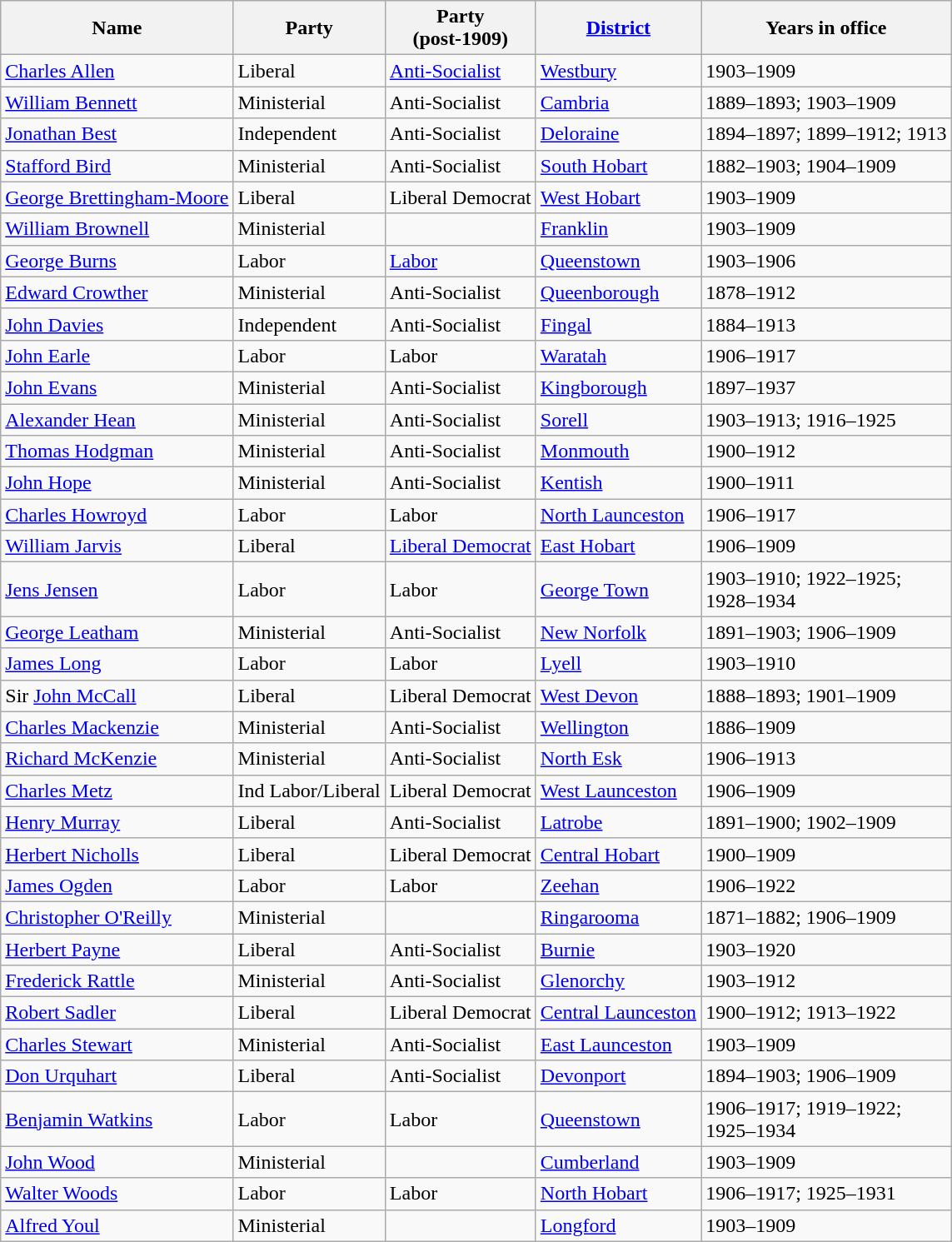<table class="wikitable sortable">
<tr>
<th><strong>Name</strong></th>
<th><strong>Party</strong></th>
<th><strong>Party</strong><br>(post-1909)</th>
<th><strong><a href='#'>District</a></strong></th>
<th><strong>Years in office</strong></th>
</tr>
<tr>
<td><a href='#'>Charles Allen</a></td>
<td>Liberal</td>
<td><a href='#'>Anti-Socialist</a></td>
<td><a href='#'>Westbury</a></td>
<td>1903–1909</td>
</tr>
<tr>
<td><a href='#'>William Bennett</a></td>
<td>Ministerial</td>
<td>Anti-Socialist</td>
<td><a href='#'>Cambria</a></td>
<td>1889–1893; 1903–1909</td>
</tr>
<tr>
<td><a href='#'>Jonathan Best</a></td>
<td>Independent</td>
<td>Anti-Socialist</td>
<td><a href='#'>Deloraine</a></td>
<td>1894–1897; 1899–1912; 1913</td>
</tr>
<tr>
<td><a href='#'>Stafford Bird</a></td>
<td>Ministerial</td>
<td>Anti-Socialist</td>
<td><a href='#'>South Hobart</a></td>
<td>1882–1903; 1904–1909</td>
</tr>
<tr>
<td><a href='#'>George Brettingham-Moore</a></td>
<td>Liberal</td>
<td>Liberal Democrat</td>
<td><a href='#'>West Hobart</a></td>
<td>1903–1909</td>
</tr>
<tr>
<td><a href='#'>William Brownell</a></td>
<td>Ministerial</td>
<td></td>
<td><a href='#'>Franklin</a></td>
<td>1903–1909</td>
</tr>
<tr>
<td><a href='#'>George Burns</a></td>
<td>Labor</td>
<td><a href='#'>Labor</a></td>
<td><a href='#'>Queenstown</a></td>
<td>1903–1906</td>
</tr>
<tr>
<td><a href='#'>Edward Crowther</a></td>
<td>Ministerial</td>
<td>Anti-Socialist</td>
<td><a href='#'>Queenborough</a></td>
<td>1878–1912</td>
</tr>
<tr>
<td><a href='#'>John Davies</a></td>
<td>Independent</td>
<td>Anti-Socialist</td>
<td><a href='#'>Fingal</a></td>
<td>1884–1913</td>
</tr>
<tr>
<td><a href='#'>John Earle</a></td>
<td>Labor</td>
<td>Labor</td>
<td><a href='#'>Waratah</a></td>
<td>1906–1917</td>
</tr>
<tr>
<td><a href='#'>John Evans</a></td>
<td>Ministerial</td>
<td>Anti-Socialist</td>
<td><a href='#'>Kingborough</a></td>
<td>1897–1937</td>
</tr>
<tr>
<td><a href='#'>Alexander Hean</a></td>
<td>Ministerial</td>
<td>Anti-Socialist</td>
<td><a href='#'>Sorell</a></td>
<td>1903–1913; 1916–1925</td>
</tr>
<tr>
<td><a href='#'>Thomas Hodgman</a></td>
<td>Ministerial</td>
<td>Anti-Socialist</td>
<td><a href='#'>Monmouth</a></td>
<td>1900–1912</td>
</tr>
<tr>
<td><a href='#'>John Hope</a></td>
<td>Ministerial</td>
<td>Anti-Socialist</td>
<td><a href='#'>Kentish</a></td>
<td>1900–1911</td>
</tr>
<tr>
<td><a href='#'>Charles Howroyd</a></td>
<td>Labor</td>
<td>Labor</td>
<td><a href='#'>North Launceston</a></td>
<td>1906–1917</td>
</tr>
<tr>
<td><a href='#'>William Jarvis</a></td>
<td>Liberal</td>
<td><a href='#'>Liberal Democrat</a></td>
<td><a href='#'>East Hobart</a></td>
<td>1906–1909</td>
</tr>
<tr>
<td><a href='#'>Jens Jensen</a></td>
<td>Labor</td>
<td>Labor</td>
<td><a href='#'>George Town</a></td>
<td>1903–1910; 1922–1925;<br>1928–1934</td>
</tr>
<tr>
<td><a href='#'>George Leatham</a></td>
<td>Ministerial</td>
<td>Anti-Socialist</td>
<td><a href='#'>New Norfolk</a></td>
<td>1891–1903; 1906–1909</td>
</tr>
<tr>
<td><a href='#'>James Long</a></td>
<td>Labor</td>
<td>Labor</td>
<td><a href='#'>Lyell</a></td>
<td>1903–1910</td>
</tr>
<tr>
<td>Sir <a href='#'>John McCall</a></td>
<td>Liberal</td>
<td>Liberal Democrat</td>
<td><a href='#'>West Devon</a></td>
<td>1888–1893; 1901–1909</td>
</tr>
<tr>
<td><a href='#'>Charles Mackenzie</a></td>
<td>Ministerial</td>
<td>Anti-Socialist</td>
<td><a href='#'>Wellington</a></td>
<td>1886–1909</td>
</tr>
<tr>
<td><a href='#'>Richard McKenzie</a></td>
<td>Ministerial</td>
<td>Anti-Socialist</td>
<td><a href='#'>North Esk</a></td>
<td>1906–1913</td>
</tr>
<tr>
<td><a href='#'>Charles Metz</a></td>
<td>Ind Labor/Liberal</td>
<td>Liberal Democrat</td>
<td><a href='#'>West Launceston</a></td>
<td>1906–1909</td>
</tr>
<tr>
<td><a href='#'>Henry Murray</a></td>
<td>Liberal</td>
<td>Anti-Socialist</td>
<td><a href='#'>Latrobe</a></td>
<td>1891–1900; 1902–1909</td>
</tr>
<tr>
<td><a href='#'>Herbert Nicholls</a></td>
<td>Liberal</td>
<td>Liberal Democrat</td>
<td><a href='#'>Central Hobart</a></td>
<td>1900–1909</td>
</tr>
<tr>
<td><a href='#'>James Ogden</a></td>
<td>Labor</td>
<td>Labor</td>
<td><a href='#'>Zeehan</a></td>
<td>1906–1922</td>
</tr>
<tr>
<td><a href='#'>Christopher O'Reilly</a></td>
<td>Ministerial</td>
<td></td>
<td><a href='#'>Ringarooma</a></td>
<td>1871–1882; 1906–1909</td>
</tr>
<tr>
<td><a href='#'>Herbert Payne</a></td>
<td>Liberal</td>
<td>Anti-Socialist</td>
<td><a href='#'>Burnie</a></td>
<td>1903–1920</td>
</tr>
<tr>
<td><a href='#'>Frederick Rattle</a></td>
<td>Ministerial</td>
<td>Anti-Socialist</td>
<td><a href='#'>Glenorchy</a></td>
<td>1903–1912</td>
</tr>
<tr>
<td><a href='#'>Robert Sadler</a></td>
<td>Liberal</td>
<td>Liberal Democrat</td>
<td><a href='#'>Central Launceston</a></td>
<td>1900–1912; 1913–1922</td>
</tr>
<tr>
<td><a href='#'>Charles Stewart</a></td>
<td>Ministerial</td>
<td>Anti-Socialist</td>
<td><a href='#'>East Launceston</a></td>
<td>1903–1909</td>
</tr>
<tr>
<td><a href='#'>Don Urquhart</a></td>
<td>Liberal</td>
<td>Anti-Socialist</td>
<td><a href='#'>Devonport</a></td>
<td>1894–1903; 1906–1909</td>
</tr>
<tr>
<td><a href='#'>Benjamin Watkins</a></td>
<td>Labor</td>
<td>Labor</td>
<td><a href='#'>Queenstown</a></td>
<td>1906–1917; 1919–1922;<br>1925–1934</td>
</tr>
<tr>
<td><a href='#'>John Wood</a></td>
<td>Ministerial</td>
<td></td>
<td><a href='#'>Cumberland</a></td>
<td>1903–1909</td>
</tr>
<tr>
<td><a href='#'>Walter Woods</a></td>
<td>Labor</td>
<td>Labor</td>
<td><a href='#'>North Hobart</a></td>
<td>1906–1917; 1925–1931</td>
</tr>
<tr>
<td><a href='#'>Alfred Youl</a></td>
<td>Ministerial</td>
<td></td>
<td><a href='#'>Longford</a></td>
<td>1903–1909</td>
</tr>
</table>
